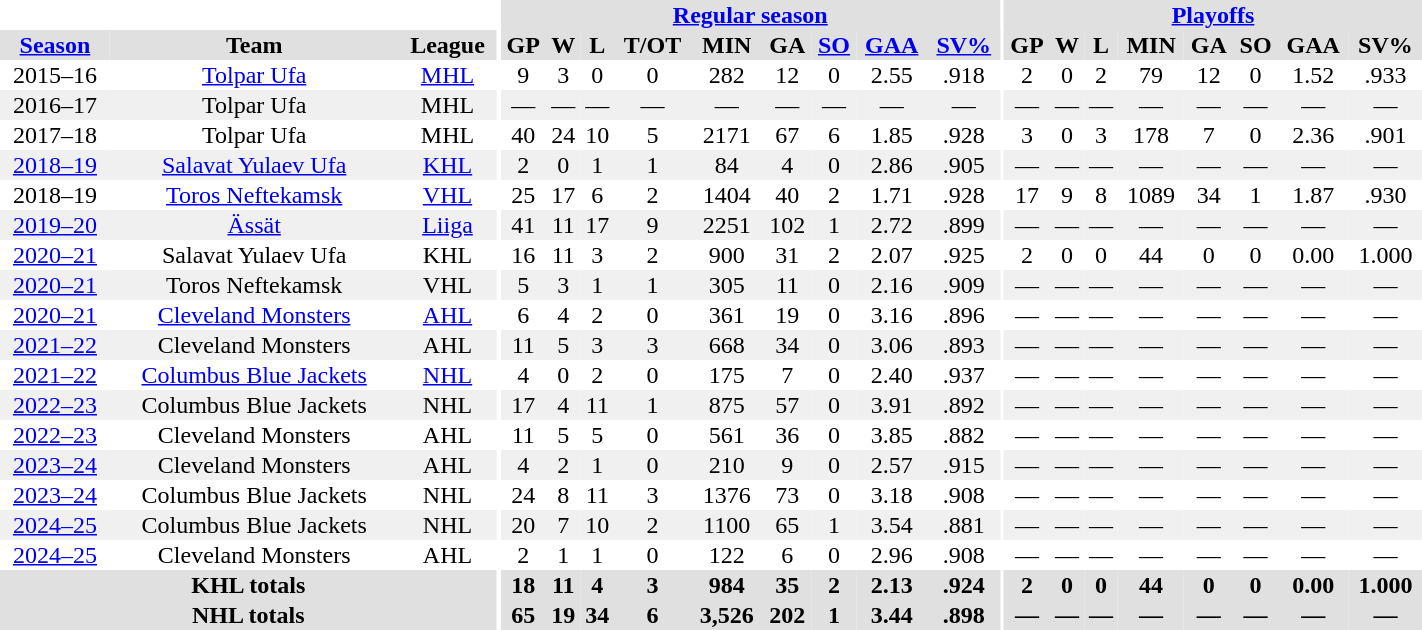<table border="0" cellpadding="1" cellspacing="0" style="text-align:center; width:75%">
<tr>
<th colspan="3" bgcolor="#ffffff"></th>
<th rowspan="99" bgcolor="#ffffff"></th>
<th colspan="9" bgcolor="#e0e0e0"><a href='#'>Regular season</a></th>
<th rowspan="99" bgcolor="#ffffff"></th>
<th colspan="8" bgcolor="#e0e0e0"><a href='#'>Playoffs</a></th>
</tr>
<tr bgcolor="#e0e0e0">
<th><a href='#'>Season</a></th>
<th>Team</th>
<th>League</th>
<th>GP</th>
<th>W</th>
<th>L</th>
<th>T/OT</th>
<th>MIN</th>
<th>GA</th>
<th><a href='#'>SO</a></th>
<th><a href='#'>GAA</a></th>
<th><a href='#'>SV%</a></th>
<th>GP</th>
<th>W</th>
<th>L</th>
<th>MIN</th>
<th>GA</th>
<th>SO</th>
<th>GAA</th>
<th>SV%</th>
</tr>
<tr>
<td>2015–16</td>
<td><a href='#'>Tolpar Ufa</a></td>
<td><a href='#'>MHL</a></td>
<td>9</td>
<td>3</td>
<td>0</td>
<td>0</td>
<td>282</td>
<td>12</td>
<td>0</td>
<td>2.55</td>
<td>.918</td>
<td>2</td>
<td>0</td>
<td>2</td>
<td>79</td>
<td>12</td>
<td>0</td>
<td>1.52</td>
<td>.933</td>
</tr>
<tr bgcolor="#f0f0f0">
<td>2016–17</td>
<td>Tolpar Ufa</td>
<td>MHL</td>
<td>—</td>
<td>—</td>
<td>—</td>
<td>—</td>
<td>—</td>
<td>—</td>
<td>—</td>
<td>—</td>
<td>—</td>
<td>—</td>
<td>—</td>
<td>—</td>
<td>—</td>
<td>—</td>
<td>—</td>
<td>—</td>
<td>—</td>
</tr>
<tr>
<td>2017–18</td>
<td>Tolpar Ufa</td>
<td>MHL</td>
<td>40</td>
<td>24</td>
<td>10</td>
<td>5</td>
<td>2171</td>
<td>67</td>
<td>6</td>
<td>1.85</td>
<td>.928</td>
<td>3</td>
<td>0</td>
<td>3</td>
<td>178</td>
<td>7</td>
<td>0</td>
<td>2.36</td>
<td>.901</td>
</tr>
<tr bgcolor="#f0f0f0">
<td><a href='#'>2018–19</a></td>
<td><a href='#'>Salavat Yulaev Ufa</a></td>
<td><a href='#'>KHL</a></td>
<td>2</td>
<td>0</td>
<td>1</td>
<td>1</td>
<td>84</td>
<td>4</td>
<td>0</td>
<td>2.86</td>
<td>.905</td>
<td>—</td>
<td>—</td>
<td>—</td>
<td>—</td>
<td>—</td>
<td>—</td>
<td>—</td>
<td>—</td>
</tr>
<tr>
<td>2018–19</td>
<td><a href='#'>Toros Neftekamsk</a></td>
<td><a href='#'>VHL</a></td>
<td>25</td>
<td>17</td>
<td>6</td>
<td>2</td>
<td>1404</td>
<td>40</td>
<td>2</td>
<td>1.71</td>
<td>.928</td>
<td>17</td>
<td>9</td>
<td>8</td>
<td>1089</td>
<td>34</td>
<td>1</td>
<td>1.87</td>
<td>.930</td>
</tr>
<tr bgcolor="#f0f0f0">
<td><a href='#'>2019–20</a></td>
<td><a href='#'>Ässät</a></td>
<td><a href='#'>Liiga</a></td>
<td>41</td>
<td>11</td>
<td>17</td>
<td>9</td>
<td>2251</td>
<td>102</td>
<td>1</td>
<td>2.72</td>
<td>.899</td>
<td>—</td>
<td>—</td>
<td>—</td>
<td>—</td>
<td>—</td>
<td>—</td>
<td>—</td>
<td>—</td>
</tr>
<tr>
<td><a href='#'>2020–21</a></td>
<td>Salavat Yulaev Ufa</td>
<td>KHL</td>
<td>16</td>
<td>11</td>
<td>3</td>
<td>2</td>
<td>900</td>
<td>31</td>
<td>2</td>
<td>2.07</td>
<td>.925</td>
<td>2</td>
<td>0</td>
<td>0</td>
<td>44</td>
<td>0</td>
<td>0</td>
<td>0.00</td>
<td>1.000</td>
</tr>
<tr bgcolor="#f0f0f0">
<td><a href='#'>2020–21</a></td>
<td>Toros Neftekamsk</td>
<td>VHL</td>
<td>5</td>
<td>3</td>
<td>1</td>
<td>1</td>
<td>305</td>
<td>11</td>
<td>0</td>
<td>2.16</td>
<td>.909</td>
<td>—</td>
<td>—</td>
<td>—</td>
<td>—</td>
<td>—</td>
<td>—</td>
<td>—</td>
<td>—</td>
</tr>
<tr>
<td><a href='#'>2020–21</a></td>
<td><a href='#'>Cleveland Monsters</a></td>
<td><a href='#'>AHL</a></td>
<td>6</td>
<td>4</td>
<td>2</td>
<td>0</td>
<td>361</td>
<td>19</td>
<td>0</td>
<td>3.16</td>
<td>.896</td>
<td>—</td>
<td>—</td>
<td>—</td>
<td>—</td>
<td>—</td>
<td>—</td>
<td>—</td>
<td>—</td>
</tr>
<tr bgcolor="#f0f0f0">
<td><a href='#'>2021–22</a></td>
<td>Cleveland Monsters</td>
<td>AHL</td>
<td>11</td>
<td>5</td>
<td>3</td>
<td>3</td>
<td>668</td>
<td>34</td>
<td>0</td>
<td>3.06</td>
<td>.893</td>
<td>—</td>
<td>—</td>
<td>—</td>
<td>—</td>
<td>—</td>
<td>—</td>
<td>—</td>
<td>—</td>
</tr>
<tr>
<td><a href='#'>2021–22</a></td>
<td><a href='#'>Columbus Blue Jackets</a></td>
<td><a href='#'>NHL</a></td>
<td>4</td>
<td>0</td>
<td>2</td>
<td>0</td>
<td>175</td>
<td>7</td>
<td>0</td>
<td>2.40</td>
<td>.937</td>
<td>—</td>
<td>—</td>
<td>—</td>
<td>—</td>
<td>—</td>
<td>—</td>
<td>—</td>
<td>—</td>
</tr>
<tr bgcolor="#f0f0f0">
<td><a href='#'>2022–23</a></td>
<td>Columbus Blue Jackets</td>
<td>NHL</td>
<td>17</td>
<td>4</td>
<td>11</td>
<td>1</td>
<td>875</td>
<td>57</td>
<td>0</td>
<td>3.91</td>
<td>.892</td>
<td>—</td>
<td>—</td>
<td>—</td>
<td>—</td>
<td>—</td>
<td>—</td>
<td>—</td>
<td>—</td>
</tr>
<tr>
<td><a href='#'>2022–23</a></td>
<td>Cleveland Monsters</td>
<td>AHL</td>
<td>11</td>
<td>5</td>
<td>5</td>
<td>0</td>
<td>561</td>
<td>36</td>
<td>0</td>
<td>3.85</td>
<td>.882</td>
<td>—</td>
<td>—</td>
<td>—</td>
<td>—</td>
<td>—</td>
<td>—</td>
<td>—</td>
<td>—</td>
</tr>
<tr bgcolor="#f0f0f0">
<td><a href='#'>2023–24</a></td>
<td>Cleveland Monsters</td>
<td>AHL</td>
<td>4</td>
<td>2</td>
<td>1</td>
<td>0</td>
<td>210</td>
<td>9</td>
<td>0</td>
<td>2.57</td>
<td>.915</td>
<td>—</td>
<td>—</td>
<td>—</td>
<td>—</td>
<td>—</td>
<td>—</td>
<td>—</td>
<td>—</td>
</tr>
<tr>
<td><a href='#'>2023–24</a></td>
<td>Columbus Blue Jackets</td>
<td>NHL</td>
<td>24</td>
<td>8</td>
<td>11</td>
<td>3</td>
<td>1376</td>
<td>73</td>
<td>0</td>
<td>3.18</td>
<td>.908</td>
<td>—</td>
<td>—</td>
<td>—</td>
<td>—</td>
<td>—</td>
<td>—</td>
<td>—</td>
<td>—</td>
</tr>
<tr bgcolor="#f0f0f0">
<td><a href='#'>2024–25</a></td>
<td>Columbus Blue Jackets</td>
<td>NHL</td>
<td>20</td>
<td>7</td>
<td>10</td>
<td>2</td>
<td>1100</td>
<td>65</td>
<td>1</td>
<td>3.54</td>
<td>.881</td>
<td>—</td>
<td>—</td>
<td>—</td>
<td>—</td>
<td>—</td>
<td>—</td>
<td>—</td>
<td>—</td>
</tr>
<tr>
<td><a href='#'>2024–25</a></td>
<td>Cleveland Monsters</td>
<td>AHL</td>
<td>2</td>
<td>1</td>
<td>1</td>
<td>0</td>
<td>122</td>
<td>6</td>
<td>0</td>
<td>2.96</td>
<td>.908</td>
<td>—</td>
<td>—</td>
<td>—</td>
<td>—</td>
<td>—</td>
<td>—</td>
<td>—</td>
<td>—</td>
</tr>
<tr bgcolor="#e0e0e0">
<th colspan="3">KHL totals</th>
<th>18</th>
<th>11</th>
<th>4</th>
<th>3</th>
<th>984</th>
<th>35</th>
<th>2</th>
<th>2.13</th>
<th>.924</th>
<th>2</th>
<th>0</th>
<th>0</th>
<th>44</th>
<th>0</th>
<th>0</th>
<th>0.00</th>
<th>1.000</th>
</tr>
<tr bgcolor="#e0e0e0">
<th colspan="3">NHL totals</th>
<th>65</th>
<th>19</th>
<th>34</th>
<th>6</th>
<th>3,526</th>
<th>202</th>
<th>1</th>
<th>3.44</th>
<th>.898</th>
<th>—</th>
<th>—</th>
<th>—</th>
<th>—</th>
<th>—</th>
<th>—</th>
<th>—</th>
<th>—</th>
</tr>
</table>
